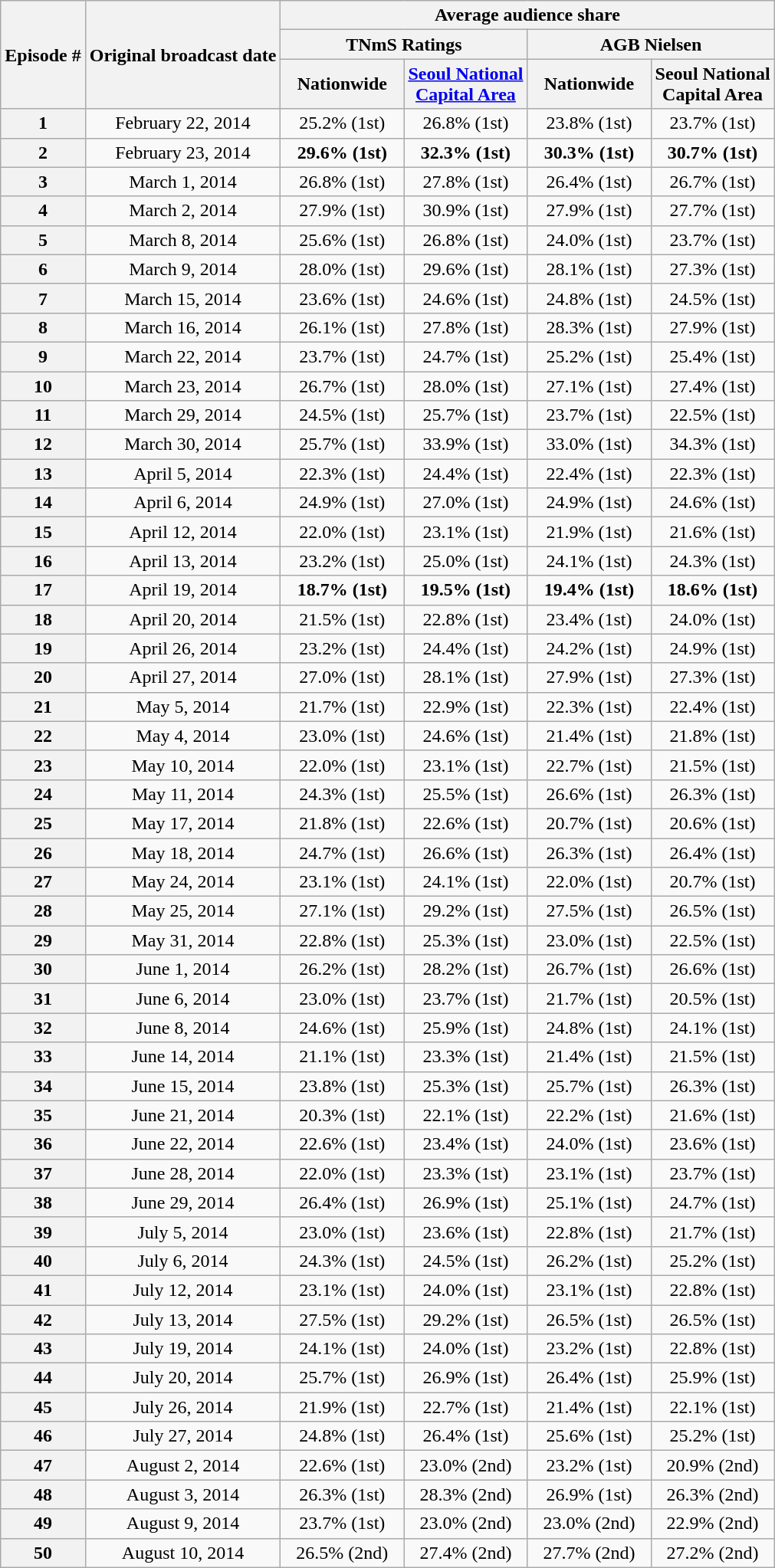<table class=wikitable style="text-align:center">
<tr>
<th rowspan="3">Episode #</th>
<th rowspan="3">Original broadcast date</th>
<th colspan="5">Average audience share</th>
</tr>
<tr>
<th colspan="2">TNmS Ratings</th>
<th colspan="2">AGB Nielsen</th>
</tr>
<tr>
<th width=100>Nationwide</th>
<th width=100><a href='#'>Seoul National Capital Area</a></th>
<th width=100>Nationwide</th>
<th width=100>Seoul National Capital Area</th>
</tr>
<tr>
<th>1</th>
<td>February 22, 2014</td>
<td>25.2% (1st)</td>
<td>26.8% (1st)</td>
<td>23.8% (1st)</td>
<td>23.7% (1st)</td>
</tr>
<tr>
<th>2</th>
<td>February 23, 2014</td>
<td><span><strong>29.6% (1st)</strong></span></td>
<td><span><strong>32.3% (1st)</strong></span></td>
<td><span><strong>30.3% (1st)</strong></span></td>
<td><span><strong>30.7% (1st)</strong></span></td>
</tr>
<tr>
<th>3</th>
<td>March 1, 2014</td>
<td>26.8% (1st)</td>
<td>27.8% (1st)</td>
<td>26.4% (1st)</td>
<td>26.7% (1st)</td>
</tr>
<tr>
<th>4</th>
<td>March 2, 2014</td>
<td>27.9% (1st)</td>
<td>30.9% (1st)</td>
<td>27.9% (1st)</td>
<td>27.7% (1st)</td>
</tr>
<tr>
<th>5</th>
<td>March 8, 2014</td>
<td>25.6% (1st)</td>
<td>26.8% (1st)</td>
<td>24.0% (1st)</td>
<td>23.7% (1st)</td>
</tr>
<tr>
<th>6</th>
<td>March 9, 2014</td>
<td>28.0% (1st)</td>
<td>29.6% (1st)</td>
<td>28.1% (1st)</td>
<td>27.3% (1st)</td>
</tr>
<tr>
<th>7</th>
<td>March 15, 2014</td>
<td>23.6% (1st)</td>
<td>24.6% (1st)</td>
<td>24.8% (1st)</td>
<td>24.5% (1st)</td>
</tr>
<tr>
<th>8</th>
<td>March 16, 2014</td>
<td>26.1% (1st)</td>
<td>27.8% (1st)</td>
<td>28.3% (1st)</td>
<td>27.9% (1st)</td>
</tr>
<tr>
<th>9</th>
<td>March 22, 2014</td>
<td>23.7% (1st)</td>
<td>24.7% (1st)</td>
<td>25.2% (1st)</td>
<td>25.4% (1st)</td>
</tr>
<tr>
<th>10</th>
<td>March 23, 2014</td>
<td>26.7% (1st)</td>
<td>28.0% (1st)</td>
<td>27.1% (1st)</td>
<td>27.4% (1st)</td>
</tr>
<tr>
<th>11</th>
<td>March 29, 2014</td>
<td>24.5% (1st)</td>
<td>25.7% (1st)</td>
<td>23.7% (1st)</td>
<td>22.5% (1st)</td>
</tr>
<tr>
<th>12</th>
<td>March 30, 2014</td>
<td>25.7% (1st)</td>
<td>33.9% (1st)</td>
<td>33.0% (1st)</td>
<td>34.3% (1st)</td>
</tr>
<tr>
<th>13</th>
<td>April 5, 2014</td>
<td>22.3% (1st)</td>
<td>24.4% (1st)</td>
<td>22.4% (1st)</td>
<td>22.3% (1st)</td>
</tr>
<tr>
<th>14</th>
<td>April 6, 2014</td>
<td>24.9% (1st)</td>
<td>27.0% (1st)</td>
<td>24.9% (1st)</td>
<td>24.6% (1st)</td>
</tr>
<tr>
<th>15</th>
<td>April 12, 2014</td>
<td>22.0% (1st)</td>
<td>23.1% (1st)</td>
<td>21.9% (1st)</td>
<td>21.6% (1st)</td>
</tr>
<tr>
<th>16</th>
<td>April 13, 2014</td>
<td>23.2% (1st)</td>
<td>25.0% (1st)</td>
<td>24.1% (1st)</td>
<td>24.3% (1st)</td>
</tr>
<tr>
<th>17</th>
<td>April 19, 2014</td>
<td><span><strong>18.7% (1st)</strong></span></td>
<td><span><strong>19.5% (1st)</strong></span></td>
<td><span><strong>19.4% (1st)	</strong></span></td>
<td><span><strong>18.6% (1st)</strong></span></td>
</tr>
<tr>
<th>18</th>
<td>April 20, 2014</td>
<td>21.5% (1st)</td>
<td>22.8% (1st)</td>
<td>23.4% (1st)</td>
<td>24.0% (1st)</td>
</tr>
<tr>
<th>19</th>
<td>April 26, 2014</td>
<td>23.2% (1st)</td>
<td>24.4% (1st)</td>
<td>24.2% (1st)</td>
<td>24.9% (1st)</td>
</tr>
<tr>
<th>20</th>
<td>April 27, 2014</td>
<td>27.0% (1st)</td>
<td>28.1% (1st)</td>
<td>27.9% (1st)</td>
<td>27.3% (1st)</td>
</tr>
<tr>
<th>21</th>
<td>May 5, 2014</td>
<td>21.7% (1st)</td>
<td>22.9% (1st)</td>
<td>22.3% (1st)</td>
<td>22.4% (1st)</td>
</tr>
<tr>
<th>22</th>
<td>May 4, 2014</td>
<td>23.0% (1st)</td>
<td>24.6% (1st)</td>
<td>21.4% (1st)</td>
<td>21.8% (1st)</td>
</tr>
<tr>
<th>23</th>
<td>May 10, 2014</td>
<td>22.0% (1st)</td>
<td>23.1% (1st)</td>
<td>22.7% (1st)</td>
<td>21.5% (1st)</td>
</tr>
<tr>
<th>24</th>
<td>May 11, 2014</td>
<td>24.3% (1st)</td>
<td>25.5% (1st)</td>
<td>26.6% (1st)</td>
<td>26.3% (1st)</td>
</tr>
<tr>
<th>25</th>
<td>May 17, 2014</td>
<td>21.8% (1st)</td>
<td>22.6% (1st)</td>
<td>20.7% (1st)</td>
<td>20.6% (1st)</td>
</tr>
<tr>
<th>26</th>
<td>May 18, 2014</td>
<td>24.7% (1st)</td>
<td>26.6% (1st)</td>
<td>26.3% (1st)</td>
<td>26.4% (1st)</td>
</tr>
<tr>
<th>27</th>
<td>May 24, 2014</td>
<td>23.1% (1st)</td>
<td>24.1% (1st)</td>
<td>22.0% (1st)</td>
<td>20.7% (1st)</td>
</tr>
<tr>
<th>28</th>
<td>May 25, 2014</td>
<td>27.1% (1st)</td>
<td>29.2% (1st)</td>
<td>27.5% (1st)</td>
<td>26.5% (1st)</td>
</tr>
<tr>
<th>29</th>
<td>May 31, 2014</td>
<td>22.8% (1st)</td>
<td>25.3% (1st)</td>
<td>23.0% (1st)</td>
<td>22.5% (1st)</td>
</tr>
<tr>
<th>30</th>
<td>June 1, 2014</td>
<td>26.2% (1st)</td>
<td>28.2% (1st)</td>
<td>26.7% (1st)</td>
<td>26.6% (1st)</td>
</tr>
<tr>
<th>31</th>
<td>June 6, 2014</td>
<td>23.0% (1st)</td>
<td>23.7% (1st)</td>
<td>21.7% (1st)</td>
<td>20.5% (1st)</td>
</tr>
<tr>
<th>32</th>
<td>June 8, 2014</td>
<td>24.6% (1st)</td>
<td>25.9% (1st)</td>
<td>24.8% (1st)</td>
<td>24.1% (1st)</td>
</tr>
<tr>
<th>33</th>
<td>June 14, 2014</td>
<td>21.1% (1st)</td>
<td>23.3% (1st)</td>
<td>21.4% (1st)</td>
<td>21.5% (1st)</td>
</tr>
<tr>
<th>34</th>
<td>June 15, 2014</td>
<td>23.8% (1st)</td>
<td>25.3% (1st)</td>
<td>25.7% (1st)</td>
<td>26.3% (1st)</td>
</tr>
<tr>
<th>35</th>
<td>June 21, 2014</td>
<td>20.3% (1st)</td>
<td>22.1% (1st)</td>
<td>22.2% (1st)</td>
<td>21.6% (1st)</td>
</tr>
<tr>
<th>36</th>
<td>June 22, 2014</td>
<td>22.6% (1st)</td>
<td>23.4% (1st)</td>
<td>24.0% (1st)</td>
<td>23.6% (1st)</td>
</tr>
<tr>
<th>37</th>
<td>June 28, 2014</td>
<td>22.0% (1st)</td>
<td>23.3% (1st)</td>
<td>23.1% (1st)</td>
<td>23.7% (1st)</td>
</tr>
<tr>
<th>38</th>
<td>June 29, 2014</td>
<td>26.4% (1st)</td>
<td>26.9% (1st)</td>
<td>25.1% (1st)</td>
<td>24.7% (1st)</td>
</tr>
<tr>
<th>39</th>
<td>July 5, 2014</td>
<td>23.0% (1st)</td>
<td>23.6% (1st)</td>
<td>22.8% (1st)</td>
<td>21.7% (1st)</td>
</tr>
<tr>
<th>40</th>
<td>July 6, 2014</td>
<td>24.3% (1st)</td>
<td>24.5% (1st)</td>
<td>26.2% (1st)</td>
<td>25.2% (1st)</td>
</tr>
<tr>
<th>41</th>
<td>July 12, 2014</td>
<td>23.1% (1st)</td>
<td>24.0% (1st)</td>
<td>23.1% (1st)</td>
<td>22.8% (1st)</td>
</tr>
<tr>
<th>42</th>
<td>July 13, 2014</td>
<td>27.5% (1st)</td>
<td>29.2% (1st)</td>
<td>26.5% (1st)</td>
<td>26.5% (1st)</td>
</tr>
<tr>
<th>43</th>
<td>July 19, 2014</td>
<td>24.1% (1st)</td>
<td>24.0% (1st)</td>
<td>23.2% (1st)</td>
<td>22.8% (1st)</td>
</tr>
<tr>
<th>44</th>
<td>July 20, 2014</td>
<td>25.7% (1st)</td>
<td>26.9% (1st)</td>
<td>26.4% (1st)</td>
<td>25.9% (1st)</td>
</tr>
<tr>
<th>45</th>
<td>July 26, 2014</td>
<td>21.9% (1st)</td>
<td>22.7% (1st)</td>
<td>21.4% (1st)</td>
<td>22.1% (1st)</td>
</tr>
<tr>
<th>46</th>
<td>July 27, 2014</td>
<td>24.8% (1st)</td>
<td>26.4% (1st)</td>
<td>25.6% (1st)</td>
<td>25.2% (1st)</td>
</tr>
<tr>
<th>47</th>
<td>August 2, 2014</td>
<td>22.6% (1st)</td>
<td>23.0% (2nd)</td>
<td>23.2% (1st)</td>
<td>20.9% (2nd)</td>
</tr>
<tr>
<th>48</th>
<td>August 3, 2014</td>
<td>26.3% (1st)</td>
<td>28.3% (2nd)</td>
<td>26.9% (1st)</td>
<td>26.3% (2nd)</td>
</tr>
<tr>
<th>49</th>
<td>August 9, 2014</td>
<td>23.7% (1st)</td>
<td>23.0% (2nd)</td>
<td>23.0% (2nd)</td>
<td>22.9% (2nd)</td>
</tr>
<tr>
<th>50</th>
<td>August 10, 2014</td>
<td>26.5% (2nd)</td>
<td>27.4% (2nd)</td>
<td>27.7% (2nd)</td>
<td>27.2% (2nd)</td>
</tr>
</table>
